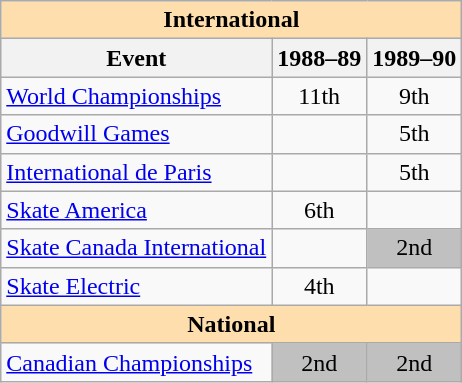<table class="wikitable" style="text-align:center">
<tr>
<th style="background-color: #ffdead; " colspan=3 align=center>International</th>
</tr>
<tr>
<th>Event</th>
<th>1988–89</th>
<th>1989–90</th>
</tr>
<tr>
<td align=left><a href='#'>World Championships</a></td>
<td>11th</td>
<td>9th</td>
</tr>
<tr>
<td align=left><a href='#'>Goodwill Games</a></td>
<td></td>
<td>5th</td>
</tr>
<tr>
<td align=left><a href='#'>International de Paris</a></td>
<td></td>
<td>5th</td>
</tr>
<tr>
<td align=left><a href='#'>Skate America</a></td>
<td>6th</td>
<td></td>
</tr>
<tr>
<td align=left><a href='#'>Skate Canada International</a></td>
<td></td>
<td bgcolor=silver>2nd</td>
</tr>
<tr>
<td align=left><a href='#'>Skate Electric</a></td>
<td>4th</td>
<td></td>
</tr>
<tr>
<th style="background-color: #ffdead; " colspan=3 align=center>National</th>
</tr>
<tr>
<td align=left><a href='#'>Canadian Championships</a></td>
<td bgcolor=silver>2nd</td>
<td bgcolor=silver>2nd</td>
</tr>
</table>
